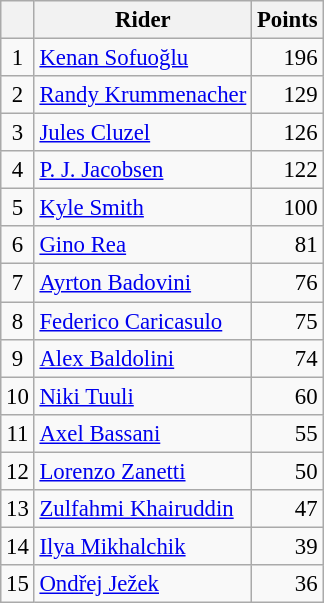<table class="wikitable" style="font-size: 95%;">
<tr>
<th></th>
<th>Rider</th>
<th>Points</th>
</tr>
<tr>
<td align=center>1</td>
<td> <a href='#'>Kenan Sofuoğlu</a></td>
<td align=right>196</td>
</tr>
<tr>
<td align=center>2</td>
<td> <a href='#'>Randy Krummenacher</a></td>
<td align=right>129</td>
</tr>
<tr>
<td align=center>3</td>
<td> <a href='#'>Jules Cluzel</a></td>
<td align=right>126</td>
</tr>
<tr>
<td align=center>4</td>
<td> <a href='#'>P. J. Jacobsen</a></td>
<td align=right>122</td>
</tr>
<tr>
<td align=center>5</td>
<td> <a href='#'>Kyle Smith</a></td>
<td align=right>100</td>
</tr>
<tr>
<td align=center>6</td>
<td> <a href='#'>Gino Rea</a></td>
<td align=right>81</td>
</tr>
<tr>
<td align=center>7</td>
<td> <a href='#'>Ayrton Badovini</a></td>
<td align=right>76</td>
</tr>
<tr>
<td align=center>8</td>
<td> <a href='#'>Federico Caricasulo</a></td>
<td align=right>75</td>
</tr>
<tr>
<td align=center>9</td>
<td> <a href='#'>Alex Baldolini</a></td>
<td align=right>74</td>
</tr>
<tr>
<td align=center>10</td>
<td> <a href='#'>Niki Tuuli</a></td>
<td align=right>60</td>
</tr>
<tr>
<td align=center>11</td>
<td> <a href='#'>Axel Bassani</a></td>
<td align=right>55</td>
</tr>
<tr>
<td align=center>12</td>
<td> <a href='#'>Lorenzo Zanetti</a></td>
<td align=right>50</td>
</tr>
<tr>
<td align=center>13</td>
<td> <a href='#'>Zulfahmi Khairuddin</a></td>
<td align=right>47</td>
</tr>
<tr>
<td align=center>14</td>
<td> <a href='#'>Ilya Mikhalchik</a></td>
<td align=right>39</td>
</tr>
<tr>
<td align=center>15</td>
<td> <a href='#'>Ondřej Ježek</a></td>
<td align=right>36</td>
</tr>
</table>
